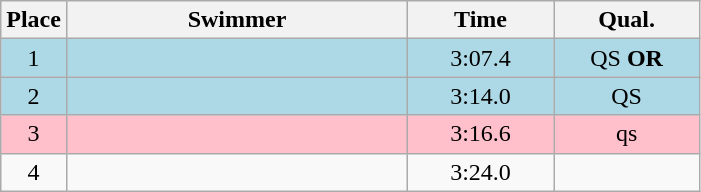<table class=wikitable style="text-align:center">
<tr>
<th>Place</th>
<th width=220>Swimmer</th>
<th width=90>Time</th>
<th width=90>Qual.</th>
</tr>
<tr bgcolor=lightblue>
<td>1</td>
<td align=left></td>
<td>3:07.4</td>
<td>QS <strong>OR</strong></td>
</tr>
<tr bgcolor=lightblue>
<td>2</td>
<td align=left></td>
<td>3:14.0</td>
<td>QS</td>
</tr>
<tr bgcolor=pink>
<td>3</td>
<td align=left></td>
<td>3:16.6</td>
<td>qs</td>
</tr>
<tr>
<td>4</td>
<td align=left></td>
<td>3:24.0</td>
<td></td>
</tr>
</table>
